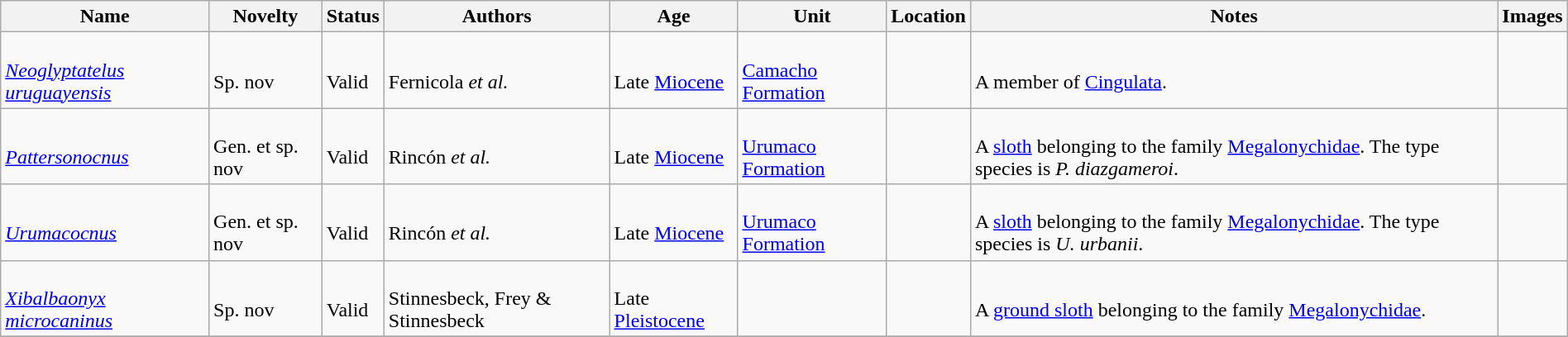<table class="wikitable sortable" align="center" width="100%">
<tr>
<th>Name</th>
<th>Novelty</th>
<th>Status</th>
<th>Authors</th>
<th>Age</th>
<th>Unit</th>
<th>Location</th>
<th>Notes</th>
<th>Images</th>
</tr>
<tr>
<td><br><em><a href='#'>Neoglyptatelus uruguayensis</a></em></td>
<td><br>Sp. nov</td>
<td><br>Valid</td>
<td><br>Fernicola <em>et al.</em></td>
<td><br>Late <a href='#'>Miocene</a></td>
<td><br><a href='#'>Camacho Formation</a></td>
<td><br></td>
<td><br>A member of <a href='#'>Cingulata</a>.</td>
<td></td>
</tr>
<tr>
<td><br><em><a href='#'>Pattersonocnus</a></em></td>
<td><br>Gen. et sp. nov</td>
<td><br>Valid</td>
<td><br>Rincón <em>et al.</em></td>
<td><br>Late <a href='#'>Miocene</a></td>
<td><br><a href='#'>Urumaco Formation</a></td>
<td><br></td>
<td><br>A <a href='#'>sloth</a> belonging to the family <a href='#'>Megalonychidae</a>. The type species is <em>P. diazgameroi</em>.</td>
<td></td>
</tr>
<tr>
<td><br><em><a href='#'>Urumacocnus</a></em></td>
<td><br>Gen. et sp. nov</td>
<td><br>Valid</td>
<td><br>Rincón <em>et al.</em></td>
<td><br>Late <a href='#'>Miocene</a></td>
<td><br><a href='#'>Urumaco Formation</a></td>
<td><br></td>
<td><br>A <a href='#'>sloth</a> belonging to the family <a href='#'>Megalonychidae</a>. The type species is <em>U. urbanii</em>.</td>
<td></td>
</tr>
<tr>
<td><br><em><a href='#'>Xibalbaonyx microcaninus</a></em></td>
<td><br>Sp. nov</td>
<td><br>Valid</td>
<td><br>Stinnesbeck, Frey & Stinnesbeck</td>
<td><br>Late <a href='#'>Pleistocene</a></td>
<td></td>
<td><br></td>
<td><br>A <a href='#'>ground sloth</a> belonging to the family <a href='#'>Megalonychidae</a>.</td>
<td></td>
</tr>
<tr>
</tr>
</table>
